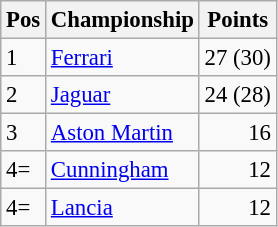<table class="wikitable" style="font-size: 95%;">
<tr>
<th>Pos</th>
<th>Championship</th>
<th>Points</th>
</tr>
<tr>
<td>1</td>
<td> <a href='#'>Ferrari</a></td>
<td style="text-align:right;">27 (30)</td>
</tr>
<tr>
<td>2</td>
<td> <a href='#'>Jaguar</a></td>
<td style="text-align:right;">24 (28)</td>
</tr>
<tr>
<td>3</td>
<td> <a href='#'>Aston Martin</a></td>
<td style="text-align:right;">16</td>
</tr>
<tr>
<td>4=</td>
<td> <a href='#'>Cunningham</a></td>
<td style="text-align:right;">12</td>
</tr>
<tr>
<td>4=</td>
<td> <a href='#'>Lancia</a></td>
<td style="text-align:right;">12</td>
</tr>
</table>
